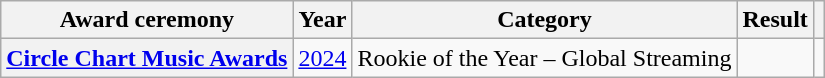<table class="wikitable plainrowheaders sortable" style="text-align:center">
<tr>
<th scope="col">Award ceremony</th>
<th scope="col">Year</th>
<th scope="col">Category</th>
<th scope="col">Result</th>
<th scope="col" class="unsortable"></th>
</tr>
<tr>
<th scope="row"><a href='#'>Circle Chart Music Awards</a></th>
<td><a href='#'>2024</a></td>
<td>Rookie of the Year – Global Streaming</td>
<td></td>
<td></td>
</tr>
</table>
